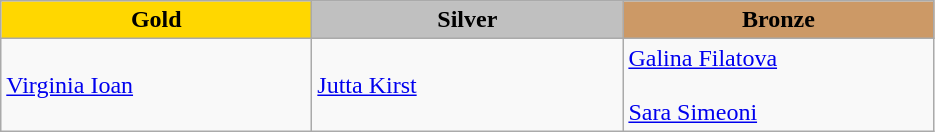<table class="wikitable" style="text-align:left">
<tr align="center">
<td width=200 bgcolor=gold><strong>Gold</strong></td>
<td width=200 bgcolor=silver><strong>Silver</strong></td>
<td width=200 bgcolor=CC9966><strong>Bronze</strong></td>
</tr>
<tr>
<td><a href='#'>Virginia Ioan</a><br><em></em></td>
<td><a href='#'>Jutta Kirst</a><br><em></em></td>
<td><a href='#'>Galina Filatova</a><br><em></em><br><a href='#'>Sara Simeoni</a><br><em></em></td>
</tr>
</table>
